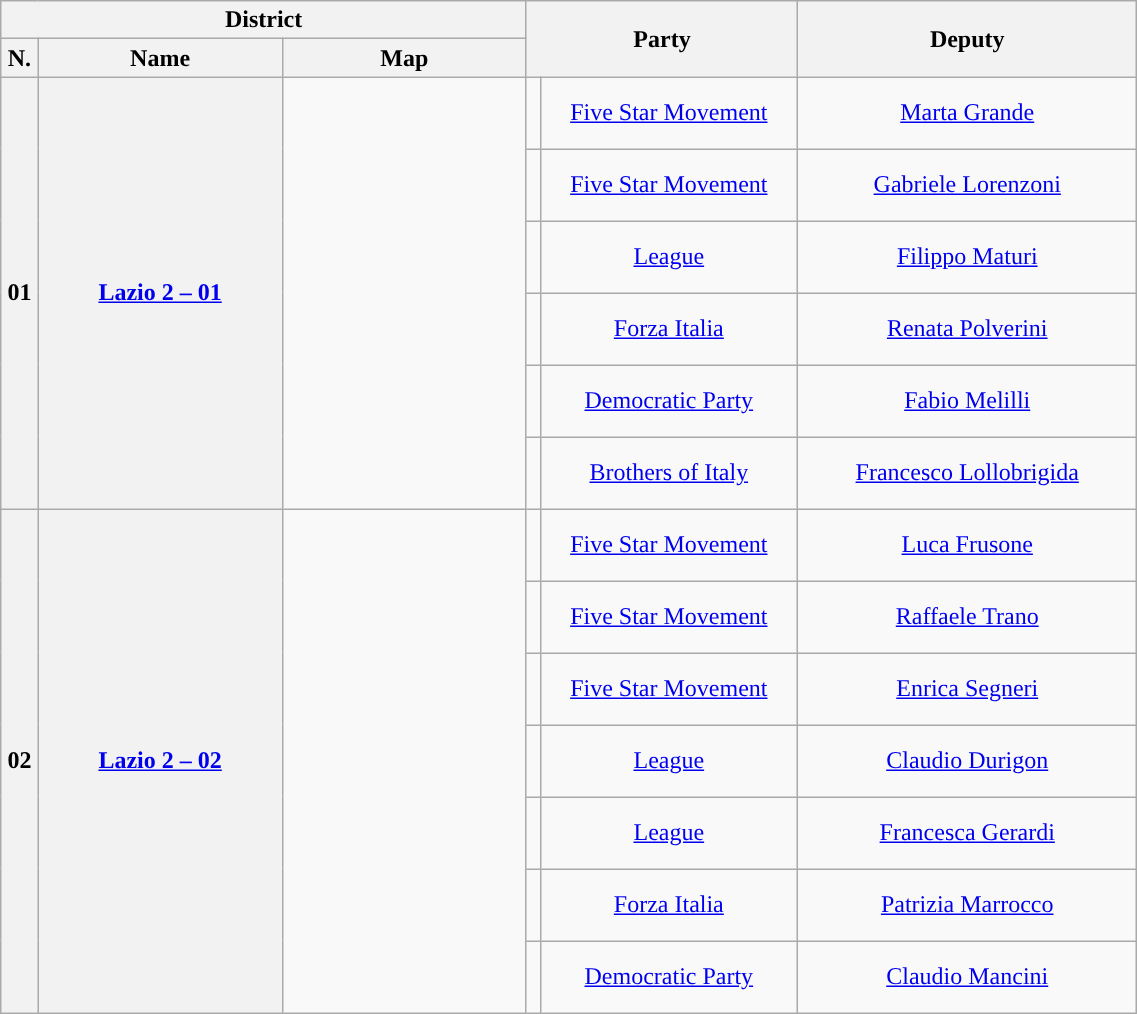<table class="wikitable" style="text-align:center; style="width=60%">
<tr>
<th width=35% colspan="3">District</th>
<th width=20% colspan="2" rowspan="2">Party</th>
<th width=25% rowspan="2">Deputy</th>
</tr>
<tr>
<th width=1%>N.</th>
<th width=18%>Name</th>
<th width=18%>Map</th>
</tr>
<tr style="height:3em;">
<th rowspan="6">01</th>
<th rowspan="6"><a href='#'>Lazio 2 – 01</a></th>
<td rowspan="6"></td>
<td style="background:"></td>
<td><a href='#'>Five Star Movement</a></td>
<td><a href='#'>Marta Grande</a></td>
</tr>
<tr style="height:3em;">
<td style="background:"></td>
<td><a href='#'>Five Star Movement</a></td>
<td><a href='#'>Gabriele Lorenzoni</a></td>
</tr>
<tr style="height:3em;">
<td style="background:"></td>
<td><a href='#'>League</a></td>
<td><a href='#'>Filippo Maturi</a></td>
</tr>
<tr style="height:3em;">
<td style="background:"></td>
<td><a href='#'>Forza Italia</a></td>
<td><a href='#'>Renata Polverini</a></td>
</tr>
<tr style="height:3em;">
<td style="background:"></td>
<td><a href='#'>Democratic Party</a></td>
<td><a href='#'>Fabio Melilli</a></td>
</tr>
<tr style="height:3em;">
<td style="background:"></td>
<td><a href='#'>Brothers of Italy</a></td>
<td><a href='#'>Francesco Lollobrigida</a></td>
</tr>
<tr style="height:3em;">
<th rowspan="7">02</th>
<th rowspan="7"><a href='#'>Lazio 2 – 02</a></th>
<td rowspan="7"></td>
<td style="background:"></td>
<td><a href='#'>Five Star Movement</a></td>
<td><a href='#'>Luca Frusone</a></td>
</tr>
<tr style="height:3em;">
<td style="background:"></td>
<td><a href='#'>Five Star Movement</a></td>
<td><a href='#'>Raffaele Trano</a></td>
</tr>
<tr style="height:3em;">
<td style="background:"></td>
<td><a href='#'>Five Star Movement</a></td>
<td><a href='#'>Enrica Segneri</a></td>
</tr>
<tr style="height:3em;">
<td style="background:"></td>
<td><a href='#'>League</a></td>
<td><a href='#'>Claudio Durigon</a></td>
</tr>
<tr style="height:3em;">
<td style="background:"></td>
<td><a href='#'>League</a></td>
<td><a href='#'>Francesca Gerardi</a></td>
</tr>
<tr style="height:3em;">
<td style="background:"></td>
<td><a href='#'>Forza Italia</a></td>
<td><a href='#'>Patrizia Marrocco</a></td>
</tr>
<tr style="height:3em;">
<td style="background:"></td>
<td><a href='#'>Democratic Party</a></td>
<td><a href='#'>Claudio Mancini</a></td>
</tr>
</table>
